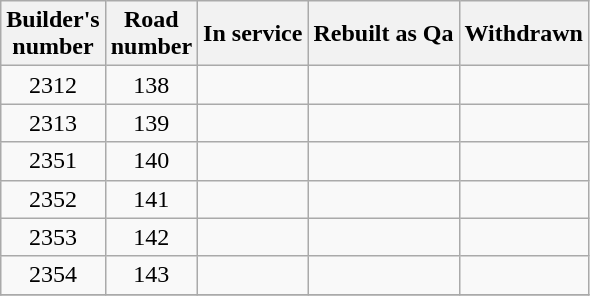<table cellpadding="2">
<tr>
<td><br><table class="wikitable sortable">
<tr>
<th>Builder's<br>number</th>
<th>Road<br>number</th>
<th>In service</th>
<th>Rebuilt as Qa</th>
<th>Withdrawn</th>
</tr>
<tr>
<td align=center>2312</td>
<td align=center>138</td>
<td></td>
<td></td>
<td></td>
</tr>
<tr>
<td align=center>2313</td>
<td align=center>139</td>
<td></td>
<td></td>
<td></td>
</tr>
<tr>
<td align=center>2351</td>
<td align=center>140</td>
<td></td>
<td></td>
<td></td>
</tr>
<tr>
<td align=center>2352</td>
<td align=center>141</td>
<td></td>
<td></td>
<td></td>
</tr>
<tr>
<td align=center>2353</td>
<td align=center>142</td>
<td></td>
<td></td>
<td></td>
</tr>
<tr>
<td align=center>2354</td>
<td align=center>143</td>
<td></td>
<td></td>
<td></td>
</tr>
<tr>
</tr>
</table>
</td>
</tr>
</table>
